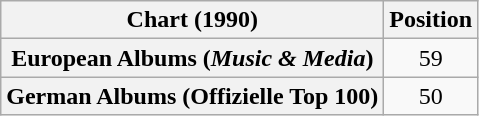<table class="wikitable plainrowheaders" style="text-align:center">
<tr>
<th scope="col">Chart (1990)</th>
<th scope="col">Position</th>
</tr>
<tr>
<th scope="row">European Albums (<em>Music & Media</em>)</th>
<td>59</td>
</tr>
<tr>
<th scope="row">German Albums (Offizielle Top 100)</th>
<td>50</td>
</tr>
</table>
